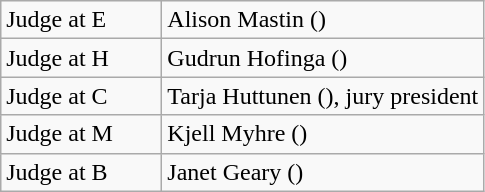<table class="wikitable">
<tr>
<td width=100>Judge at E</td>
<td>Alison Mastin ()</td>
</tr>
<tr>
<td>Judge at H</td>
<td>Gudrun Hofinga ()</td>
</tr>
<tr>
<td>Judge at C</td>
<td>Tarja Huttunen (), jury president</td>
</tr>
<tr>
<td>Judge at M</td>
<td>Kjell Myhre ()</td>
</tr>
<tr>
<td>Judge at B</td>
<td>Janet Geary ()</td>
</tr>
</table>
